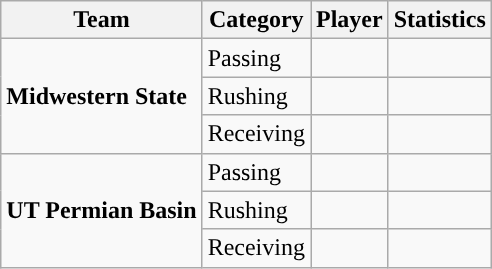<table class="wikitable" style="float: right;">
<tr>
<th>Team</th>
<th>Category</th>
<th>Player</th>
<th>Statistics</th>
</tr>
<tr>
<td rowspan=3><strong>Midwestern State</strong></td>
<td>Passing</td>
<td></td>
<td></td>
</tr>
<tr>
<td>Rushing</td>
<td></td>
<td></td>
</tr>
<tr>
<td>Receiving</td>
<td></td>
<td></td>
</tr>
<tr>
<td rowspan=3><strong>UT Permian Basin</strong></td>
<td>Passing</td>
<td></td>
<td></td>
</tr>
<tr>
<td>Rushing</td>
<td></td>
<td></td>
</tr>
<tr>
<td>Receiving</td>
<td></td>
<td></td>
</tr>
</table>
